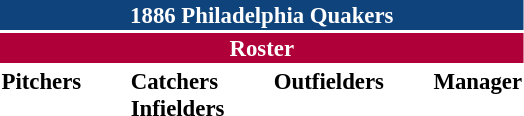<table class="toccolours" style="font-size: 95%;">
<tr>
<th colspan="10" style="background-color: #0f437c; color: white; text-align: center;">1886 Philadelphia Quakers</th>
</tr>
<tr>
<td colspan="10" style="background-color: #af0039; color: white; text-align: center;"><strong>Roster</strong></td>
</tr>
<tr>
<td valign="top"><strong>Pitchers</strong><br>


</td>
<td width="25px"></td>
<td valign="top"><strong>Catchers</strong><br>



<strong>Infielders</strong>




</td>
<td width="25px"></td>
<td valign="top"><strong>Outfielders</strong><br>



</td>
<td width="25px"></td>
<td valign="top"><strong>Manager</strong><br></td>
</tr>
</table>
